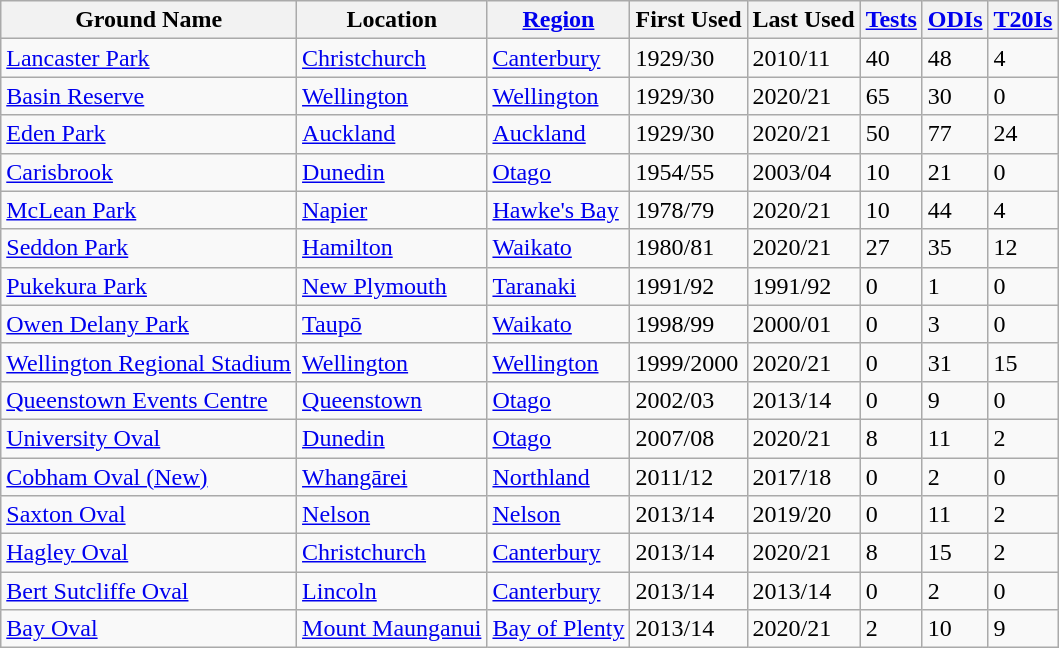<table class="wikitable sortable">
<tr>
<th>Ground Name</th>
<th>Location</th>
<th><a href='#'>Region</a></th>
<th>First Used</th>
<th>Last Used</th>
<th><a href='#'>Tests</a></th>
<th><a href='#'>ODIs</a></th>
<th><a href='#'>T20Is</a></th>
</tr>
<tr>
<td><a href='#'>Lancaster Park</a></td>
<td><a href='#'>Christchurch</a></td>
<td><a href='#'>Canterbury</a></td>
<td>1929/30</td>
<td>2010/11</td>
<td>40</td>
<td>48</td>
<td>4</td>
</tr>
<tr>
<td><a href='#'>Basin Reserve</a></td>
<td><a href='#'>Wellington</a></td>
<td><a href='#'>Wellington</a></td>
<td>1929/30</td>
<td>2020/21</td>
<td>65</td>
<td>30</td>
<td>0</td>
</tr>
<tr>
<td><a href='#'>Eden Park</a></td>
<td><a href='#'>Auckland</a></td>
<td><a href='#'>Auckland</a></td>
<td>1929/30</td>
<td>2020/21</td>
<td>50</td>
<td>77</td>
<td>24</td>
</tr>
<tr>
<td><a href='#'>Carisbrook</a></td>
<td><a href='#'>Dunedin</a></td>
<td><a href='#'>Otago</a></td>
<td>1954/55</td>
<td>2003/04</td>
<td>10</td>
<td>21</td>
<td>0</td>
</tr>
<tr>
<td><a href='#'>McLean Park</a></td>
<td><a href='#'>Napier</a></td>
<td><a href='#'>Hawke's Bay</a></td>
<td>1978/79</td>
<td>2020/21</td>
<td>10</td>
<td>44</td>
<td>4</td>
</tr>
<tr>
<td><a href='#'>Seddon Park</a></td>
<td><a href='#'>Hamilton</a></td>
<td><a href='#'>Waikato</a></td>
<td>1980/81</td>
<td>2020/21</td>
<td>27</td>
<td>35</td>
<td>12</td>
</tr>
<tr>
<td><a href='#'>Pukekura Park</a></td>
<td><a href='#'>New Plymouth</a></td>
<td><a href='#'>Taranaki</a></td>
<td>1991/92</td>
<td>1991/92</td>
<td>0</td>
<td>1</td>
<td>0</td>
</tr>
<tr>
<td><a href='#'>Owen Delany Park</a></td>
<td><a href='#'>Taupō</a></td>
<td><a href='#'>Waikato</a></td>
<td>1998/99</td>
<td>2000/01</td>
<td>0</td>
<td>3</td>
<td>0</td>
</tr>
<tr>
<td><a href='#'>Wellington Regional Stadium</a></td>
<td><a href='#'>Wellington</a></td>
<td><a href='#'>Wellington</a></td>
<td>1999/2000</td>
<td>2020/21</td>
<td>0</td>
<td>31</td>
<td>15</td>
</tr>
<tr>
<td><a href='#'>Queenstown Events Centre</a></td>
<td><a href='#'>Queenstown</a></td>
<td><a href='#'>Otago</a></td>
<td>2002/03</td>
<td>2013/14</td>
<td>0</td>
<td>9</td>
<td>0</td>
</tr>
<tr>
<td><a href='#'>University Oval</a></td>
<td><a href='#'>Dunedin</a></td>
<td><a href='#'>Otago</a></td>
<td>2007/08</td>
<td>2020/21</td>
<td>8</td>
<td>11</td>
<td>2</td>
</tr>
<tr>
<td><a href='#'>Cobham Oval (New)</a></td>
<td><a href='#'>Whangārei</a></td>
<td><a href='#'>Northland</a></td>
<td>2011/12</td>
<td>2017/18</td>
<td>0</td>
<td>2</td>
<td>0</td>
</tr>
<tr>
<td><a href='#'>Saxton Oval</a></td>
<td><a href='#'>Nelson</a></td>
<td><a href='#'>Nelson</a></td>
<td>2013/14</td>
<td>2019/20</td>
<td>0</td>
<td>11</td>
<td>2</td>
</tr>
<tr>
<td><a href='#'>Hagley Oval</a></td>
<td><a href='#'>Christchurch</a></td>
<td><a href='#'>Canterbury</a></td>
<td>2013/14</td>
<td>2020/21</td>
<td>8</td>
<td>15</td>
<td>2</td>
</tr>
<tr>
<td><a href='#'>Bert Sutcliffe Oval</a></td>
<td><a href='#'>Lincoln</a></td>
<td><a href='#'>Canterbury</a></td>
<td>2013/14</td>
<td>2013/14</td>
<td>0</td>
<td>2</td>
<td>0</td>
</tr>
<tr>
<td><a href='#'>Bay Oval</a></td>
<td><a href='#'>Mount Maunganui</a></td>
<td><a href='#'>Bay of Plenty</a></td>
<td>2013/14</td>
<td>2020/21</td>
<td>2</td>
<td>10</td>
<td>9</td>
</tr>
</table>
